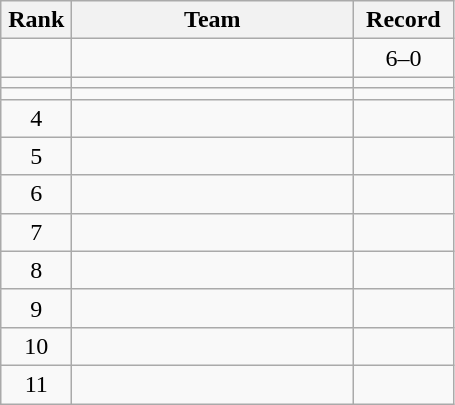<table class="wikitable" style="text-align: center;">
<tr>
<th width=40>Rank</th>
<th width=180>Team</th>
<th width=60>Record</th>
</tr>
<tr>
<td></td>
<td align=left></td>
<td>6–0</td>
</tr>
<tr>
<td></td>
<td align=left></td>
<td></td>
</tr>
<tr>
<td></td>
<td align=left></td>
<td></td>
</tr>
<tr align=center>
<td>4</td>
<td align=left></td>
<td></td>
</tr>
<tr align=center>
<td>5</td>
<td align=left></td>
<td></td>
</tr>
<tr align=center>
<td>6</td>
<td align=left></td>
<td></td>
</tr>
<tr align=center>
<td>7</td>
<td align=left></td>
<td></td>
</tr>
<tr align=center>
<td>8</td>
<td align=left></td>
<td></td>
</tr>
<tr align=center>
<td>9</td>
<td align=left></td>
<td></td>
</tr>
<tr align=center>
<td>10</td>
<td align=left></td>
<td></td>
</tr>
<tr align=center>
<td>11</td>
<td align=left></td>
<td></td>
</tr>
</table>
